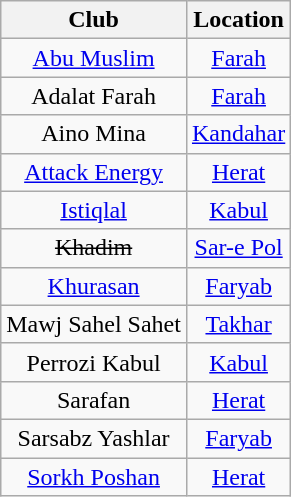<table class="wikitable sortable" style="text-align:center">
<tr>
<th>Club</th>
<th>Location</th>
</tr>
<tr>
<td><a href='#'>Abu Muslim</a></td>
<td><a href='#'>Farah</a></td>
</tr>
<tr>
<td>Adalat Farah</td>
<td><a href='#'>Farah</a></td>
</tr>
<tr>
<td>Aino Mina</td>
<td><a href='#'>Kandahar</a></td>
</tr>
<tr>
<td><a href='#'>Attack Energy</a></td>
<td><a href='#'>Herat</a></td>
</tr>
<tr>
<td><a href='#'>Istiqlal</a></td>
<td><a href='#'>Kabul</a></td>
</tr>
<tr>
<td><s>Khadim</s></td>
<td><a href='#'>Sar-e Pol</a></td>
</tr>
<tr>
<td><a href='#'>Khurasan</a></td>
<td><a href='#'>Faryab</a></td>
</tr>
<tr>
<td>Mawj Sahel Sahet</td>
<td><a href='#'>Takhar</a></td>
</tr>
<tr>
<td>Perrozi Kabul</td>
<td><a href='#'>Kabul</a></td>
</tr>
<tr>
<td>Sarafan</td>
<td><a href='#'>Herat</a></td>
</tr>
<tr>
<td>Sarsabz Yashlar</td>
<td><a href='#'>Faryab</a></td>
</tr>
<tr>
<td><a href='#'>Sorkh Poshan</a></td>
<td><a href='#'>Herat</a></td>
</tr>
</table>
